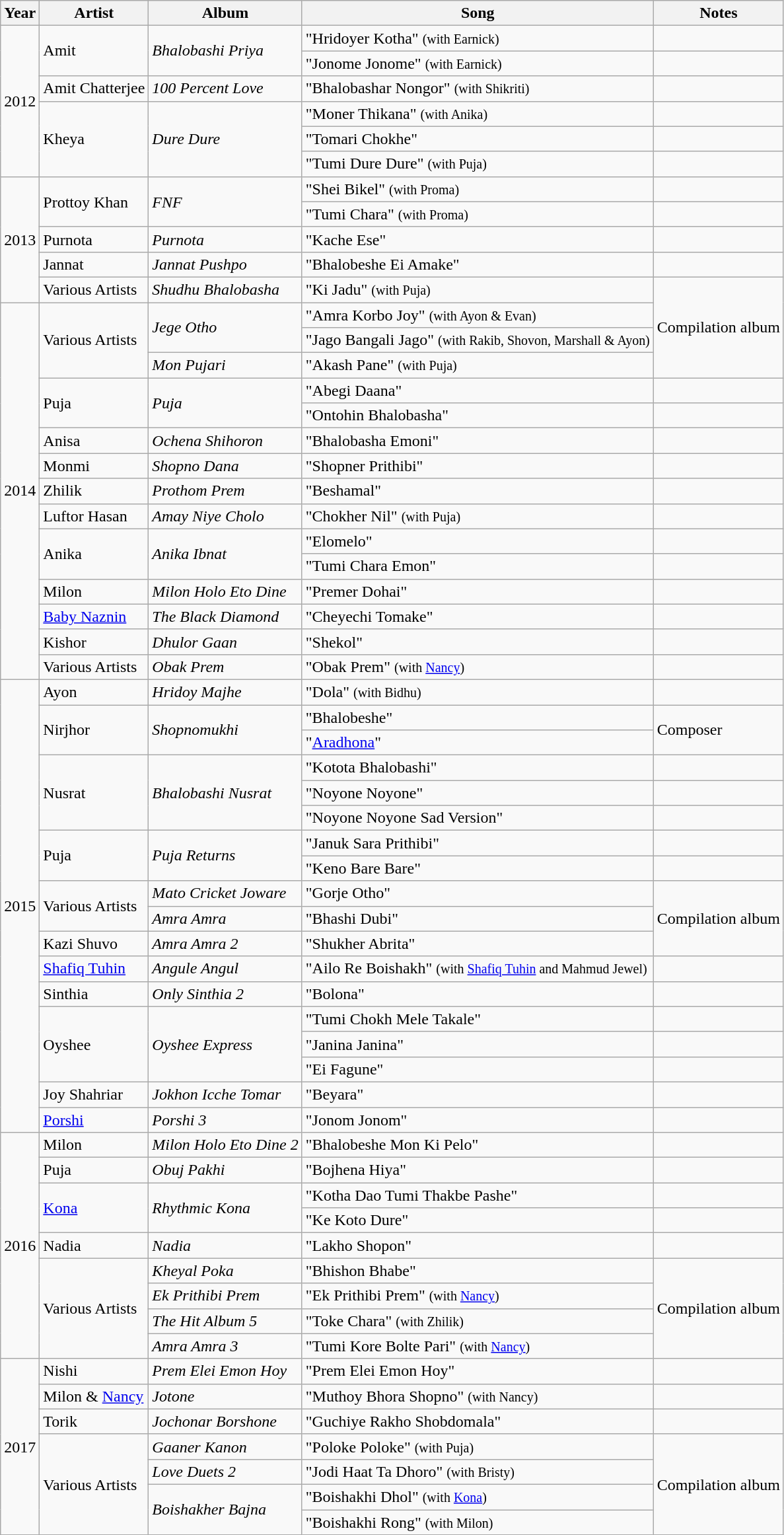<table class="wikitable">
<tr>
<th>Year</th>
<th>Artist</th>
<th>Album</th>
<th>Song</th>
<th>Notes</th>
</tr>
<tr>
<td rowspan="6">2012</td>
<td rowspan="2">Amit</td>
<td rowspan="2"><em>Bhalobashi Priya</em></td>
<td>"Hridoyer Kotha" <small>(with Earnick)</small></td>
<td></td>
</tr>
<tr>
<td>"Jonome Jonome" <small>(with Earnick)</small></td>
<td></td>
</tr>
<tr>
<td>Amit Chatterjee</td>
<td><em>100 Percent Love</em></td>
<td>"Bhalobashar Nongor" <small>(with Shikriti)</small></td>
<td></td>
</tr>
<tr>
<td rowspan="3">Kheya</td>
<td rowspan="3"><em>Dure Dure</em></td>
<td>"Moner Thikana" <small>(with Anika)</small></td>
<td></td>
</tr>
<tr>
<td>"Tomari Chokhe"</td>
<td></td>
</tr>
<tr>
<td>"Tumi Dure Dure" <small>(with Puja)</small></td>
<td></td>
</tr>
<tr>
<td rowspan="5">2013</td>
<td rowspan="2">Prottoy Khan</td>
<td rowspan="2"><em>FNF</em></td>
<td>"Shei Bikel" <small>(with Proma)</small></td>
<td></td>
</tr>
<tr>
<td>"Tumi Chara" <small>(with Proma)</small></td>
<td></td>
</tr>
<tr>
<td>Purnota</td>
<td><em>Purnota</em></td>
<td>"Kache Ese"</td>
<td></td>
</tr>
<tr>
<td>Jannat</td>
<td><em>Jannat Pushpo</em></td>
<td>"Bhalobeshe Ei Amake"</td>
<td></td>
</tr>
<tr>
<td>Various Artists</td>
<td><em>Shudhu Bhalobasha</em></td>
<td>"Ki Jadu" <small>(with Puja)</small></td>
<td rowspan="4">Compilation album</td>
</tr>
<tr>
<td rowspan="15">2014</td>
<td rowspan="3">Various Artists</td>
<td rowspan="2"><em>Jege Otho</em></td>
<td>"Amra Korbo Joy" <small>(with Ayon & Evan)</small></td>
</tr>
<tr>
<td>"Jago Bangali Jago" <small>(with Rakib, Shovon, Marshall & Ayon)</small></td>
</tr>
<tr>
<td><em>Mon Pujari</em></td>
<td>"Akash Pane" <small>(with Puja)</small></td>
</tr>
<tr>
<td rowspan="2">Puja</td>
<td rowspan="2"><em>Puja</em></td>
<td>"Abegi Daana"</td>
<td></td>
</tr>
<tr>
<td>"Ontohin Bhalobasha"</td>
<td></td>
</tr>
<tr>
<td>Anisa</td>
<td><em>Ochena Shihoron</em></td>
<td>"Bhalobasha Emoni"</td>
<td></td>
</tr>
<tr>
<td>Monmi</td>
<td><em>Shopno Dana</em></td>
<td>"Shopner Prithibi"</td>
<td></td>
</tr>
<tr>
<td>Zhilik</td>
<td><em>Prothom Prem</em></td>
<td>"Beshamal"</td>
<td></td>
</tr>
<tr>
<td>Luftor Hasan</td>
<td><em>Amay Niye Cholo</em></td>
<td>"Chokher Nil" <small>(with Puja)</small></td>
<td></td>
</tr>
<tr>
<td rowspan="2">Anika</td>
<td rowspan="2"><em>Anika Ibnat</em></td>
<td>"Elomelo"</td>
<td></td>
</tr>
<tr>
<td>"Tumi Chara Emon"</td>
<td></td>
</tr>
<tr>
<td>Milon</td>
<td><em>Milon Holo Eto Dine</em></td>
<td>"Premer Dohai"</td>
<td></td>
</tr>
<tr>
<td><a href='#'>Baby Naznin</a></td>
<td><em>The Black Diamond</em></td>
<td>"Cheyechi Tomake"</td>
<td></td>
</tr>
<tr>
<td>Kishor</td>
<td><em>Dhulor Gaan</em></td>
<td>"Shekol"</td>
<td></td>
</tr>
<tr>
<td>Various Artists</td>
<td><em>Obak Prem</em></td>
<td>"Obak Prem" <small>(with <a href='#'>Nancy</a>)</small></td>
<td></td>
</tr>
<tr>
<td rowspan="18">2015</td>
<td>Ayon</td>
<td><em>Hridoy Majhe</em></td>
<td>"Dola" <small>(with Bidhu)</small></td>
<td></td>
</tr>
<tr>
<td rowspan="2">Nirjhor</td>
<td rowspan="2"><em>Shopnomukhi</em></td>
<td>"Bhalobeshe"</td>
<td rowspan="2">Composer</td>
</tr>
<tr>
<td>"<a href='#'>Aradhona</a>"</td>
</tr>
<tr>
<td rowspan="3">Nusrat</td>
<td rowspan="3"><em>Bhalobashi Nusrat</em></td>
<td>"Kotota Bhalobashi"</td>
<td></td>
</tr>
<tr>
<td>"Noyone Noyone"</td>
<td></td>
</tr>
<tr>
<td>"Noyone Noyone Sad Version"</td>
<td></td>
</tr>
<tr>
<td rowspan="2">Puja</td>
<td rowspan="2"><em>Puja Returns</em></td>
<td>"Januk Sara Prithibi"</td>
<td></td>
</tr>
<tr>
<td>"Keno Bare Bare"</td>
<td></td>
</tr>
<tr>
<td rowspan="2">Various Artists</td>
<td><em>Mato Cricket Joware</em></td>
<td>"Gorje Otho"</td>
<td rowspan="3">Compilation album</td>
</tr>
<tr>
<td><em>Amra Amra</em></td>
<td>"Bhashi Dubi"</td>
</tr>
<tr>
<td>Kazi Shuvo</td>
<td><em>Amra Amra 2</em></td>
<td>"Shukher Abrita"</td>
</tr>
<tr>
<td><a href='#'>Shafiq Tuhin</a></td>
<td><em>Angule Angul</em></td>
<td>"Ailo Re Boishakh" <small>(with <a href='#'>Shafiq Tuhin</a> and Mahmud Jewel)</small></td>
<td></td>
</tr>
<tr>
<td>Sinthia</td>
<td><em>Only Sinthia 2</em></td>
<td>"Bolona"</td>
<td></td>
</tr>
<tr>
<td rowspan="3">Oyshee</td>
<td rowspan="3"><em>Oyshee Express</em></td>
<td>"Tumi Chokh Mele Takale"</td>
<td></td>
</tr>
<tr>
<td>"Janina Janina"</td>
<td></td>
</tr>
<tr>
<td>"Ei Fagune"</td>
<td></td>
</tr>
<tr>
<td>Joy Shahriar</td>
<td><em>Jokhon Icche Tomar</em></td>
<td>"Beyara"</td>
<td></td>
</tr>
<tr>
<td><a href='#'>Porshi</a></td>
<td><em>Porshi 3</em></td>
<td>"Jonom Jonom"</td>
<td></td>
</tr>
<tr>
<td rowspan="9">2016</td>
<td>Milon</td>
<td><em>Milon Holo Eto Dine 2</em></td>
<td>"Bhalobeshe Mon Ki Pelo"</td>
<td></td>
</tr>
<tr>
<td>Puja</td>
<td><em>Obuj Pakhi</em></td>
<td>"Bojhena Hiya"</td>
<td></td>
</tr>
<tr>
<td rowspan="2"><a href='#'>Kona</a></td>
<td rowspan="2"><em>Rhythmic Kona</em></td>
<td>"Kotha Dao Tumi Thakbe Pashe"</td>
<td></td>
</tr>
<tr>
<td>"Ke Koto Dure"</td>
<td></td>
</tr>
<tr>
<td>Nadia</td>
<td><em>Nadia</em></td>
<td>"Lakho Shopon"</td>
<td></td>
</tr>
<tr>
<td rowspan="4">Various Artists</td>
<td><em>Kheyal Poka</em></td>
<td>"Bhishon Bhabe"</td>
<td rowspan="4">Compilation album</td>
</tr>
<tr>
<td><em>Ek Prithibi Prem</em></td>
<td>"Ek Prithibi Prem" <small>(with <a href='#'>Nancy</a>)</small></td>
</tr>
<tr>
<td><em>The Hit Album 5</em></td>
<td>"Toke Chara" <small>(with Zhilik)</small></td>
</tr>
<tr>
<td><em>Amra Amra 3</em></td>
<td>"Tumi Kore Bolte Pari" <small>(with <a href='#'>Nancy</a>)</small></td>
</tr>
<tr>
<td rowspan="7">2017</td>
<td>Nishi</td>
<td><em>Prem Elei Emon Hoy</em></td>
<td>"Prem Elei Emon Hoy"</td>
<td></td>
</tr>
<tr>
<td>Milon & <a href='#'>Nancy</a></td>
<td><em>Jotone</em></td>
<td>"Muthoy Bhora Shopno" <small>(with Nancy)</small></td>
<td></td>
</tr>
<tr>
<td>Torik</td>
<td><em>Jochonar Borshone</em></td>
<td>"Guchiye Rakho Shobdomala"</td>
<td></td>
</tr>
<tr>
<td rowspan="4">Various Artists</td>
<td><em>Gaaner Kanon</em></td>
<td>"Poloke Poloke" <small>(with Puja)</small></td>
<td rowspan="4">Compilation album</td>
</tr>
<tr>
<td><em>Love Duets 2</em></td>
<td>"Jodi Haat Ta Dhoro" <small>(with Bristy)</small></td>
</tr>
<tr>
<td rowspan="2"><em>Boishakher Bajna</em></td>
<td>"Boishakhi Dhol" <small>(with <a href='#'>Kona</a>)</small></td>
</tr>
<tr>
<td>"Boishakhi Rong" <small>(with Milon)</small></td>
</tr>
</table>
